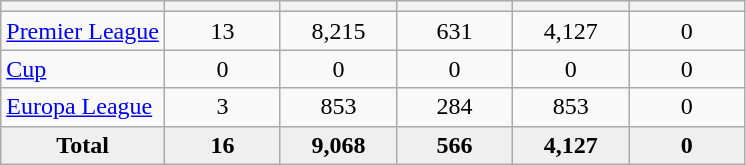<table class="wikitable" style="text-align: center;">
<tr>
<th></th>
<th style="width:70px;"></th>
<th style="width:70px;"></th>
<th style="width:70px;"></th>
<th style="width:70px;"></th>
<th style="width:70px;"></th>
</tr>
<tr>
<td align=left><a href='#'>Premier League</a></td>
<td>13</td>
<td>8,215</td>
<td>631</td>
<td>4,127</td>
<td>0</td>
</tr>
<tr>
<td align=left><a href='#'>Cup</a></td>
<td>0</td>
<td>0</td>
<td>0</td>
<td>0</td>
<td>0</td>
</tr>
<tr>
<td align=left><a href='#'>Europa League</a></td>
<td>3</td>
<td>853</td>
<td>284</td>
<td>853</td>
<td>0</td>
</tr>
<tr bgcolor="#EFEFEF">
<td><strong>Total</strong></td>
<td><strong>16</strong></td>
<td><strong>9,068</strong></td>
<td><strong>566</strong></td>
<td><strong>4,127</strong></td>
<td><strong>0</strong></td>
</tr>
</table>
